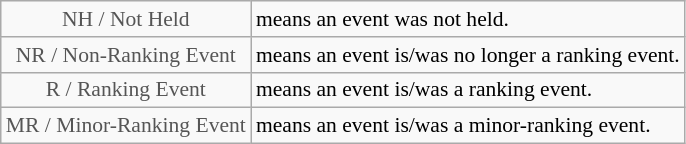<table class="wikitable" style="font-size:90%">
<tr>
<td style="text-align:center; color:#555555;" colspan="4">NH / Not Held</td>
<td>means an event was not held.</td>
</tr>
<tr>
<td style="text-align:center; color:#555555;" colspan="4">NR / Non-Ranking Event</td>
<td>means an event is/was no longer a ranking event.</td>
</tr>
<tr>
<td style="text-align:center; color:#555555;" colspan="4">R / Ranking Event</td>
<td>means an event is/was a ranking event.</td>
</tr>
<tr>
<td style="text-align:center; color:#555555;" colspan="4">MR / Minor-Ranking Event</td>
<td>means an event is/was a minor-ranking event.</td>
</tr>
</table>
